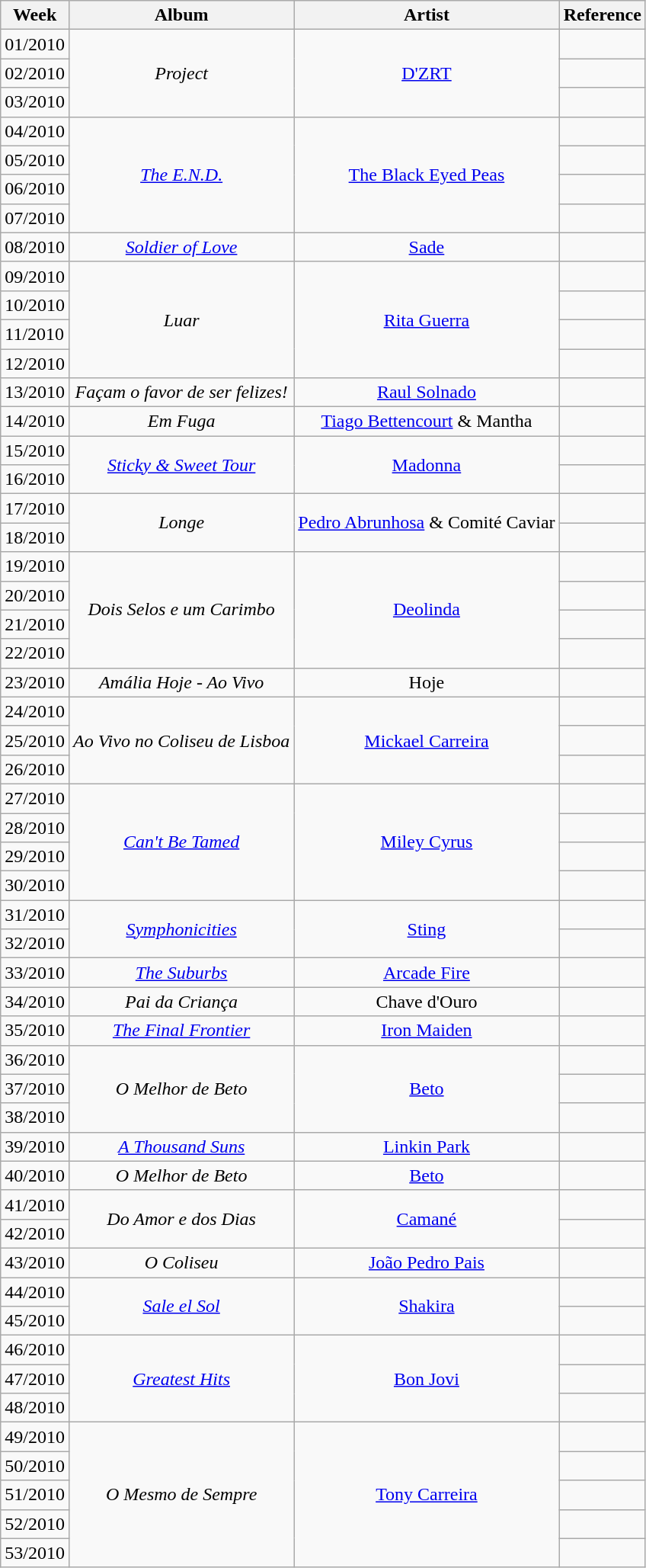<table class="wikitable">
<tr>
<th>Week</th>
<th>Album</th>
<th>Artist</th>
<th>Reference</th>
</tr>
<tr>
<td>01/2010</td>
<td align="center" rowspan="3"><em>Project</em></td>
<td align="center" rowspan="3"><a href='#'>D'ZRT</a></td>
<td align="center"></td>
</tr>
<tr>
<td>02/2010</td>
<td align="center"></td>
</tr>
<tr>
<td>03/2010</td>
<td align="center"></td>
</tr>
<tr>
<td>04/2010</td>
<td align="center" rowspan="4"><em><a href='#'>The E.N.D.</a></em></td>
<td align="center" rowspan="4"><a href='#'>The Black Eyed Peas</a></td>
<td align="center"></td>
</tr>
<tr>
<td>05/2010</td>
<td align="center"></td>
</tr>
<tr>
<td>06/2010</td>
<td align="center"></td>
</tr>
<tr>
<td>07/2010</td>
<td align="center"></td>
</tr>
<tr>
<td>08/2010</td>
<td align="center"><em><a href='#'>Soldier of Love</a></em></td>
<td align="center"><a href='#'>Sade</a></td>
<td align="center"></td>
</tr>
<tr>
<td>09/2010</td>
<td align="center" rowspan="4"><em>Luar</em></td>
<td align="center" rowspan="4"><a href='#'>Rita Guerra</a></td>
<td align="center"></td>
</tr>
<tr>
<td>10/2010</td>
<td align="center"></td>
</tr>
<tr>
<td>11/2010</td>
<td align="center"></td>
</tr>
<tr>
<td>12/2010</td>
<td align="center"></td>
</tr>
<tr>
<td>13/2010</td>
<td align="center"><em>Façam o favor de ser felizes!</em></td>
<td align="center"><a href='#'>Raul Solnado</a></td>
<td align="center"></td>
</tr>
<tr>
<td>14/2010</td>
<td align="center"><em>Em Fuga</em></td>
<td align="center"><a href='#'>Tiago Bettencourt</a> & Mantha</td>
<td align="center"></td>
</tr>
<tr>
<td>15/2010</td>
<td align="center" rowspan="2"><em><a href='#'>Sticky & Sweet Tour</a></em></td>
<td align="center" rowspan="2"><a href='#'>Madonna</a></td>
<td align="center"></td>
</tr>
<tr>
<td>16/2010</td>
<td align="center"></td>
</tr>
<tr>
<td>17/2010</td>
<td align="center" rowspan="2"><em>Longe</em></td>
<td align="center" rowspan="2"><a href='#'>Pedro Abrunhosa</a> & Comité Caviar</td>
<td align="center"></td>
</tr>
<tr>
<td>18/2010</td>
<td align="center"></td>
</tr>
<tr>
<td>19/2010</td>
<td align="center" rowspan="4"><em>Dois Selos e um Carimbo</em></td>
<td align="center" rowspan="4"><a href='#'>Deolinda</a></td>
<td align="center"></td>
</tr>
<tr>
<td>20/2010</td>
<td align="center"></td>
</tr>
<tr>
<td>21/2010</td>
<td align="center"></td>
</tr>
<tr>
<td>22/2010</td>
<td align="center"></td>
</tr>
<tr>
<td>23/2010</td>
<td align="center"><em>Amália Hoje - Ao Vivo</em></td>
<td align="center">Hoje</td>
<td align="center"></td>
</tr>
<tr>
<td>24/2010</td>
<td align="center" rowspan="3"><em>Ao Vivo no Coliseu de Lisboa</em></td>
<td align="center" rowspan="3"><a href='#'>Mickael Carreira</a></td>
<td align="center"></td>
</tr>
<tr>
<td>25/2010</td>
<td align="center"></td>
</tr>
<tr>
<td>26/2010</td>
<td align="center"></td>
</tr>
<tr>
<td>27/2010</td>
<td align="center" rowspan="4"><em><a href='#'>Can't Be Tamed</a></em></td>
<td align="center" rowspan="4"><a href='#'>Miley Cyrus</a></td>
<td align="center"></td>
</tr>
<tr>
<td>28/2010</td>
<td align="center"></td>
</tr>
<tr>
<td>29/2010</td>
<td align="center"></td>
</tr>
<tr>
<td>30/2010</td>
<td align="center"></td>
</tr>
<tr>
<td>31/2010</td>
<td align="center" rowspan="2"><em><a href='#'>Symphonicities</a></em></td>
<td align="center" rowspan="2"><a href='#'>Sting</a></td>
<td align="center"></td>
</tr>
<tr>
<td>32/2010</td>
<td align="center"></td>
</tr>
<tr>
<td>33/2010</td>
<td align="center"><em><a href='#'>The Suburbs</a></em></td>
<td align="center"><a href='#'>Arcade Fire</a></td>
<td align="center"></td>
</tr>
<tr>
<td>34/2010</td>
<td align="center"><em>Pai da Criança</em></td>
<td align="center">Chave d'Ouro</td>
<td align="center"></td>
</tr>
<tr>
<td>35/2010</td>
<td align="center"><em><a href='#'>The Final Frontier</a></em></td>
<td align="center"><a href='#'>Iron Maiden</a></td>
<td align="center"></td>
</tr>
<tr>
<td>36/2010</td>
<td align="center" rowspan="3"><em>O Melhor de Beto</em></td>
<td align="center" rowspan="3"><a href='#'>Beto</a></td>
<td align="center"></td>
</tr>
<tr>
<td>37/2010</td>
<td align="center"></td>
</tr>
<tr>
<td>38/2010</td>
<td align="center"></td>
</tr>
<tr>
<td>39/2010</td>
<td align="center"><em><a href='#'>A Thousand Suns</a></em></td>
<td align="center"><a href='#'>Linkin Park</a></td>
<td align="center"></td>
</tr>
<tr>
<td>40/2010</td>
<td align="center"><em>O Melhor de Beto</em></td>
<td align="center"><a href='#'>Beto</a></td>
<td align="center"></td>
</tr>
<tr>
<td>41/2010</td>
<td align="center" rowspan="2"><em>Do Amor e dos Dias</em></td>
<td align="center" rowspan="2"><a href='#'>Camané</a></td>
<td align="center"></td>
</tr>
<tr>
<td>42/2010</td>
<td align="center"></td>
</tr>
<tr>
<td>43/2010</td>
<td align="center"><em>O Coliseu</em></td>
<td align="center"><a href='#'>João Pedro Pais</a></td>
<td align="center"></td>
</tr>
<tr>
<td>44/2010</td>
<td align="center" rowspan="2"><em><a href='#'>Sale el Sol</a></em></td>
<td align="center" rowspan="2"><a href='#'>Shakira</a></td>
<td align="center"></td>
</tr>
<tr>
<td>45/2010</td>
<td align="center"></td>
</tr>
<tr>
<td>46/2010</td>
<td align="center" rowspan="3"><em><a href='#'>Greatest Hits</a></em></td>
<td align="center" rowspan="3"><a href='#'>Bon Jovi</a></td>
<td align="center"></td>
</tr>
<tr>
<td>47/2010</td>
<td align="center"></td>
</tr>
<tr>
<td>48/2010</td>
<td align="center"></td>
</tr>
<tr>
<td>49/2010</td>
<td align="center" rowspan="5"><em>O Mesmo de Sempre</em></td>
<td align="center" rowspan="5"><a href='#'>Tony Carreira</a></td>
<td align="center"></td>
</tr>
<tr>
<td>50/2010</td>
<td align="center"></td>
</tr>
<tr>
<td>51/2010</td>
<td align="center"></td>
</tr>
<tr>
<td>52/2010</td>
<td align="center"></td>
</tr>
<tr>
<td>53/2010</td>
<td align="center"></td>
</tr>
</table>
